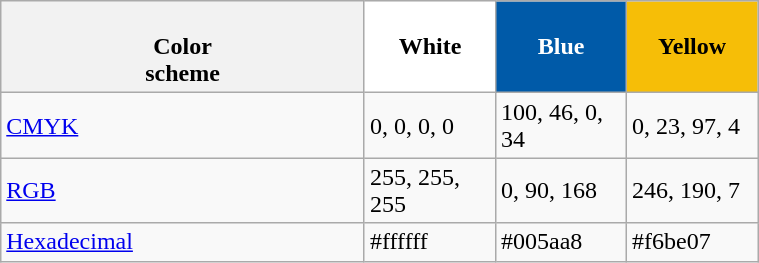<table class="wikitable" style="width:40%; style="text-align:center;">
<tr>
<th><br>Color<br>scheme</th>
<th style="background:#ffffff; width:80px;">White</th>
<th style="background:#005aa8; width:80px; color:white">Blue</th>
<th style="background:#f6be07; width:80px">Yellow</th>
</tr>
<tr>
<td><a href='#'>CMYK</a></td>
<td>0, 0, 0, 0</td>
<td>100, 46, 0, 34</td>
<td>0, 23, 97, 4</td>
</tr>
<tr>
<td><a href='#'>RGB</a></td>
<td>255, 255, 255</td>
<td>0, 90, 168</td>
<td>246, 190, 7</td>
</tr>
<tr>
<td><a href='#'>Hexadecimal</a></td>
<td>#ffffff</td>
<td>#005aa8</td>
<td>#f6be07</td>
</tr>
</table>
